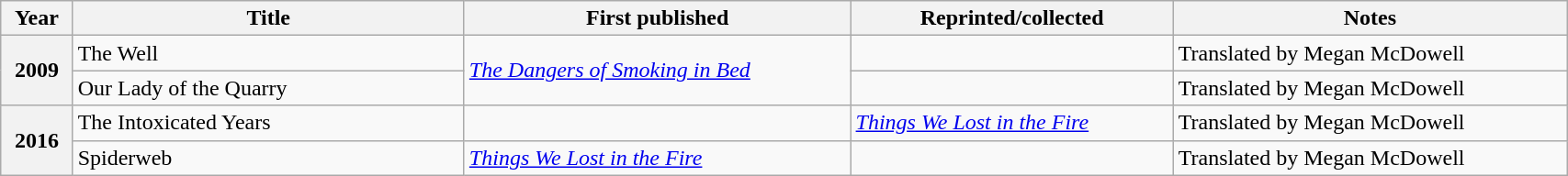<table class="wikitable sortable" width="90%">
<tr>
<th>Year</th>
<th width="25%">Title</th>
<th>First published</th>
<th>Reprinted/collected</th>
<th>Notes</th>
</tr>
<tr>
<th rowspan="2">2009</th>
<td data-sort-value="intoxicated years">The Well</td>
<td rowspan="2"><em><a href='#'>The Dangers of Smoking in Bed</a></em></td>
<td></td>
<td>Translated by Megan McDowell</td>
</tr>
<tr>
<td>Our Lady of the Quarry</td>
<td></td>
<td>Translated by Megan McDowell</td>
</tr>
<tr>
<th rowspan="2">2016</th>
<td data-sort-value="well">The Intoxicated Years</td>
<td></td>
<td><em><a href='#'>Things We Lost in the Fire</a></em></td>
<td>Translated by Megan McDowell</td>
</tr>
<tr>
<td>Spiderweb</td>
<td><em><a href='#'>Things We Lost in the Fire</a></em></td>
<td></td>
<td>Translated by Megan McDowell</td>
</tr>
</table>
